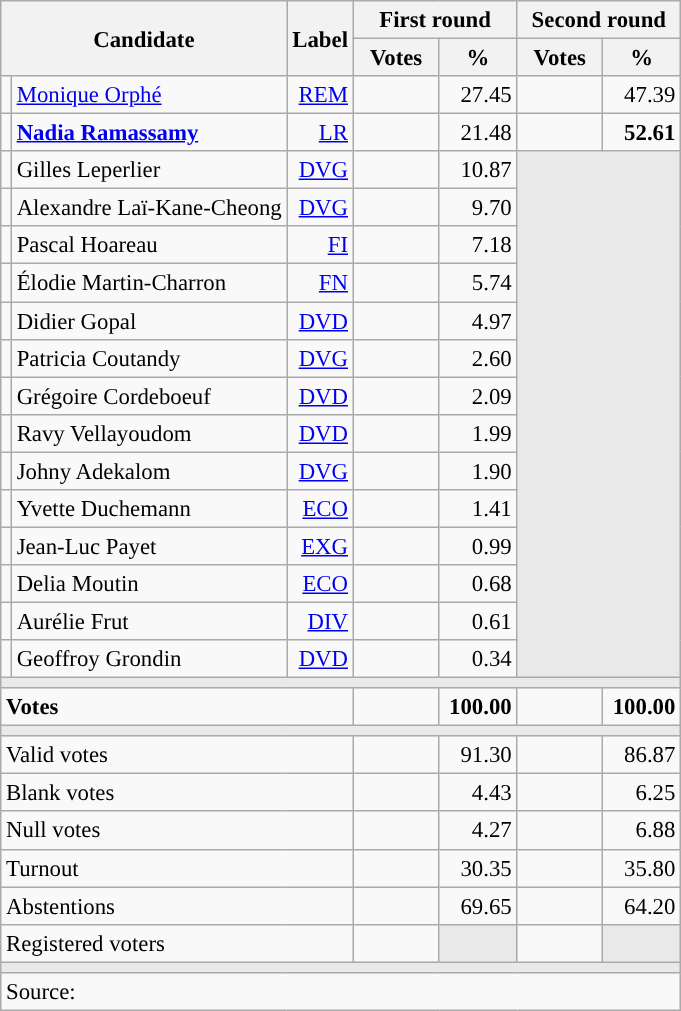<table class="wikitable" style="text-align:right;font-size:95%;">
<tr>
<th colspan="2" rowspan="2">Candidate</th>
<th rowspan="2">Label</th>
<th colspan="2">First round</th>
<th colspan="2">Second round</th>
</tr>
<tr>
<th style="width:50px;">Votes</th>
<th style="width:45px;">%</th>
<th style="width:50px;">Votes</th>
<th style="width:45px;">%</th>
</tr>
<tr>
<td style="color:inherit;background:"></td>
<td style="text-align:left;"><a href='#'>Monique Orphé</a></td>
<td><a href='#'>REM</a></td>
<td></td>
<td>27.45</td>
<td></td>
<td>47.39</td>
</tr>
<tr>
<td style="color:inherit;background:"></td>
<td style="text-align:left;"><strong><a href='#'>Nadia Ramassamy</a></strong></td>
<td><a href='#'>LR</a></td>
<td></td>
<td>21.48</td>
<td><strong></strong></td>
<td><strong>52.61</strong></td>
</tr>
<tr>
<td style="color:inherit;background:"></td>
<td style="text-align:left;">Gilles Leperlier</td>
<td><a href='#'>DVG</a></td>
<td></td>
<td>10.87</td>
<td colspan="2" rowspan="14" style="background:#E9E9E9;"></td>
</tr>
<tr>
<td style="color:inherit;background:"></td>
<td style="text-align:left;">Alexandre Laï-Kane-Cheong</td>
<td><a href='#'>DVG</a></td>
<td></td>
<td>9.70</td>
</tr>
<tr>
<td style="color:inherit;background:"></td>
<td style="text-align:left;">Pascal Hoareau</td>
<td><a href='#'>FI</a></td>
<td></td>
<td>7.18</td>
</tr>
<tr>
<td style="color:inherit;background:"></td>
<td style="text-align:left;">Élodie Martin-Charron</td>
<td><a href='#'>FN</a></td>
<td></td>
<td>5.74</td>
</tr>
<tr>
<td style="color:inherit;background:"></td>
<td style="text-align:left;">Didier Gopal</td>
<td><a href='#'>DVD</a></td>
<td></td>
<td>4.97</td>
</tr>
<tr>
<td style="color:inherit;background:"></td>
<td style="text-align:left;">Patricia Coutandy</td>
<td><a href='#'>DVG</a></td>
<td></td>
<td>2.60</td>
</tr>
<tr>
<td style="color:inherit;background:"></td>
<td style="text-align:left;">Grégoire Cordeboeuf</td>
<td><a href='#'>DVD</a></td>
<td></td>
<td>2.09</td>
</tr>
<tr>
<td style="color:inherit;background:"></td>
<td style="text-align:left;">Ravy Vellayoudom</td>
<td><a href='#'>DVD</a></td>
<td></td>
<td>1.99</td>
</tr>
<tr>
<td style="color:inherit;background:"></td>
<td style="text-align:left;">Johny Adekalom</td>
<td><a href='#'>DVG</a></td>
<td></td>
<td>1.90</td>
</tr>
<tr>
<td style="color:inherit;background:"></td>
<td style="text-align:left;">Yvette Duchemann</td>
<td><a href='#'>ECO</a></td>
<td></td>
<td>1.41</td>
</tr>
<tr>
<td style="color:inherit;background:"></td>
<td style="text-align:left;">Jean-Luc Payet</td>
<td><a href='#'>EXG</a></td>
<td></td>
<td>0.99</td>
</tr>
<tr>
<td style="color:inherit;background:"></td>
<td style="text-align:left;">Delia Moutin</td>
<td><a href='#'>ECO</a></td>
<td></td>
<td>0.68</td>
</tr>
<tr>
<td style="color:inherit;background:"></td>
<td style="text-align:left;">Aurélie Frut</td>
<td><a href='#'>DIV</a></td>
<td></td>
<td>0.61</td>
</tr>
<tr>
<td style="color:inherit;background:"></td>
<td style="text-align:left;">Geoffroy Grondin</td>
<td><a href='#'>DVD</a></td>
<td></td>
<td>0.34</td>
</tr>
<tr>
<td colspan="7" style="background:#E9E9E9;"></td>
</tr>
<tr style="font-weight:bold;">
<td colspan="3" style="text-align:left;">Votes</td>
<td></td>
<td>100.00</td>
<td></td>
<td>100.00</td>
</tr>
<tr>
<td colspan="7" style="background:#E9E9E9;"></td>
</tr>
<tr>
<td colspan="3" style="text-align:left;">Valid votes</td>
<td></td>
<td>91.30</td>
<td></td>
<td>86.87</td>
</tr>
<tr>
<td colspan="3" style="text-align:left;">Blank votes</td>
<td></td>
<td>4.43</td>
<td></td>
<td>6.25</td>
</tr>
<tr>
<td colspan="3" style="text-align:left;">Null votes</td>
<td></td>
<td>4.27</td>
<td></td>
<td>6.88</td>
</tr>
<tr>
<td colspan="3" style="text-align:left;">Turnout</td>
<td></td>
<td>30.35</td>
<td></td>
<td>35.80</td>
</tr>
<tr>
<td colspan="3" style="text-align:left;">Abstentions</td>
<td></td>
<td>69.65</td>
<td></td>
<td>64.20</td>
</tr>
<tr>
<td colspan="3" style="text-align:left;">Registered voters</td>
<td></td>
<td style="background:#E9E9E9;"></td>
<td></td>
<td style="background:#E9E9E9;"></td>
</tr>
<tr>
<td colspan="7" style="background:#E9E9E9;"></td>
</tr>
<tr>
<td colspan="7" style="text-align:left;">Source: </td>
</tr>
</table>
